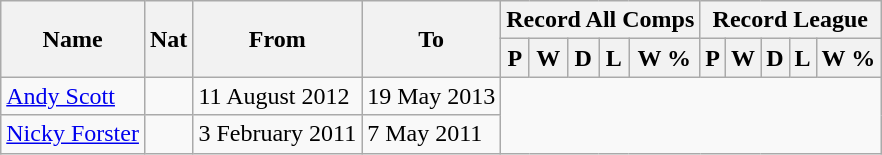<table class="wikitable" style="text-align: center">
<tr>
<th rowspan="2">Name</th>
<th rowspan="2">Nat</th>
<th rowspan="2">From</th>
<th rowspan="2">To</th>
<th colspan="5">Record All Comps</th>
<th colspan="5">Record League</th>
</tr>
<tr>
<th>P</th>
<th>W</th>
<th>D</th>
<th>L</th>
<th>W %</th>
<th>P</th>
<th>W</th>
<th>D</th>
<th>L</th>
<th>W %</th>
</tr>
<tr>
<td style="text-align:left;"><a href='#'>Andy Scott</a></td>
<td></td>
<td style="text-align:left;">11 August 2012</td>
<td style="text-align:left;">19 May 2013<br>
</td>
</tr>
<tr>
<td style="text-align:left;"><a href='#'>Nicky Forster</a></td>
<td></td>
<td style="text-align:left;">3 February 2011</td>
<td style="text-align:left;">7 May 2011<br>
</td>
</tr>
</table>
